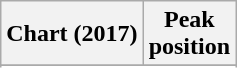<table class="wikitable sortable plainrowheaders" style="text-align:center">
<tr>
<th scope="col">Chart (2017)</th>
<th scope="col">Peak<br> position</th>
</tr>
<tr>
</tr>
<tr>
</tr>
<tr>
</tr>
<tr>
</tr>
</table>
